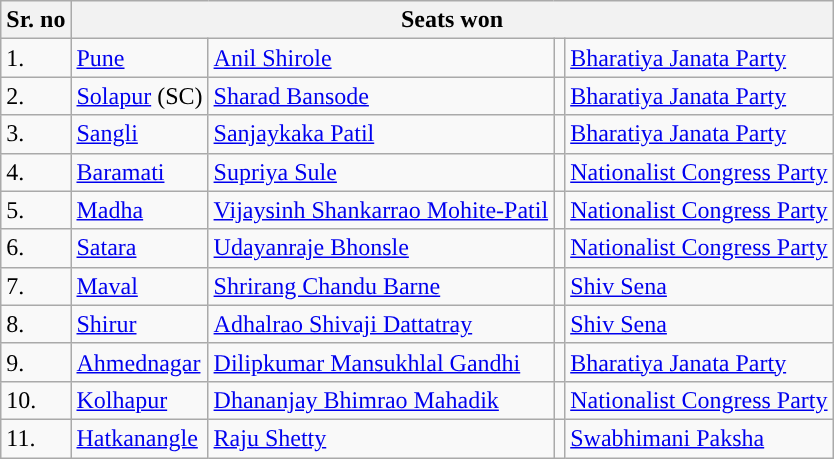<table class="wikitable">
<tr>
<th>Sr. no</th>
<th colspan="4">Seats won</th>
</tr>
<tr>
<td>1.</td>
<td><a href='#'>Pune</a></td>
<td><a href='#'>Anil Shirole</a></td>
<td style="background-color:"></td>
<td><a href='#'>Bharatiya Janata Party</a></td>
</tr>
<tr>
<td>2.</td>
<td><a href='#'>Solapur</a> (SC)</td>
<td><a href='#'>Sharad Bansode</a></td>
<td style="background-color:"></td>
<td><a href='#'>Bharatiya Janata Party</a></td>
</tr>
<tr>
<td>3.</td>
<td><a href='#'>Sangli</a></td>
<td><a href='#'>Sanjaykaka Patil</a></td>
<td style="background-color:"></td>
<td><a href='#'>Bharatiya Janata Party</a></td>
</tr>
<tr>
<td>4.</td>
<td><a href='#'>Baramati</a></td>
<td><a href='#'>Supriya Sule</a></td>
<td style="background-color: "></td>
<td><a href='#'>Nationalist Congress Party</a></td>
</tr>
<tr>
<td>5.</td>
<td><a href='#'>Madha</a></td>
<td><a href='#'>Vijaysinh Shankarrao Mohite-Patil</a></td>
<td style="background-color: "></td>
<td><a href='#'>Nationalist Congress Party</a></td>
</tr>
<tr>
<td>6.</td>
<td><a href='#'>Satara</a></td>
<td><a href='#'>Udayanraje Bhonsle</a></td>
<td style="background-color: "></td>
<td><a href='#'>Nationalist Congress Party</a></td>
</tr>
<tr>
<td>7.</td>
<td><a href='#'>Maval</a></td>
<td><a href='#'>Shrirang Chandu Barne</a></td>
<td style="background-color: "></td>
<td><a href='#'>Shiv Sena</a></td>
</tr>
<tr>
<td>8.</td>
<td><a href='#'>Shirur</a></td>
<td><a href='#'>Adhalrao Shivaji Dattatray</a></td>
<td style="background-color: "></td>
<td><a href='#'>Shiv Sena</a></td>
</tr>
<tr>
<td>9.</td>
<td><a href='#'>Ahmednagar</a></td>
<td><a href='#'>Dilipkumar Mansukhlal Gandhi</a></td>
<td style="background-color:"></td>
<td><a href='#'>Bharatiya Janata Party</a></td>
</tr>
<tr>
<td>10.</td>
<td><a href='#'>Kolhapur</a></td>
<td><a href='#'>Dhananjay Bhimrao Mahadik</a></td>
<td style="background-color: "></td>
<td><a href='#'>Nationalist Congress Party</a></td>
</tr>
<tr>
<td>11.</td>
<td><a href='#'>Hatkanangle</a></td>
<td><a href='#'>Raju Shetty</a></td>
<td style="background-color: "></td>
<td><a href='#'>Swabhimani Paksha</a></td>
</tr>
</table>
